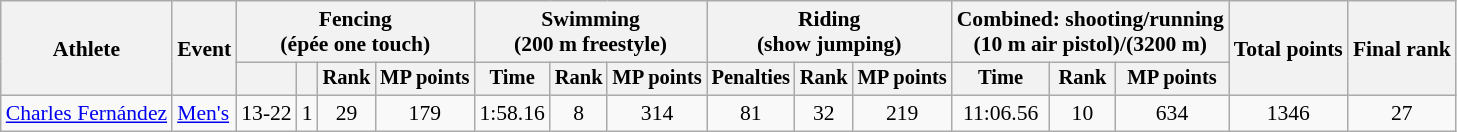<table class="wikitable" style="font-size:90%">
<tr>
<th rowspan="2">Athlete</th>
<th rowspan="2">Event</th>
<th colspan=4>Fencing<br><span>(épée one touch)</span></th>
<th colspan=3>Swimming<br><span>(200 m freestyle)</span></th>
<th colspan=3>Riding<br><span>(show jumping)</span></th>
<th colspan=3>Combined: shooting/running<br><span>(10 m air pistol)/(3200 m)</span></th>
<th rowspan=2>Total points</th>
<th rowspan=2>Final rank</th>
</tr>
<tr style="font-size:95%">
<th></th>
<th></th>
<th>Rank</th>
<th>MP points</th>
<th>Time</th>
<th>Rank</th>
<th>MP points</th>
<th>Penalties</th>
<th>Rank</th>
<th>MP points</th>
<th>Time</th>
<th>Rank</th>
<th>MP points</th>
</tr>
<tr align=center>
<td align=left><a href='#'>Charles Fernández</a></td>
<td align=left><a href='#'>Men's</a></td>
<td>13-22</td>
<td>1</td>
<td>29</td>
<td>179</td>
<td>1:58.16</td>
<td>8</td>
<td>314</td>
<td>81</td>
<td>32</td>
<td>219</td>
<td>11:06.56</td>
<td>10</td>
<td>634</td>
<td>1346</td>
<td>27</td>
</tr>
</table>
